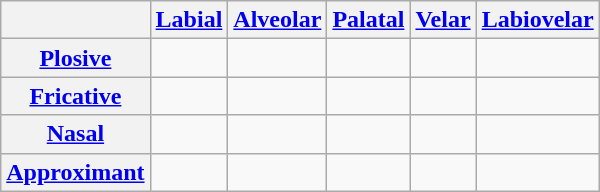<table class="wikitable" style="text-align:center">
<tr>
<th></th>
<th><a href='#'>Labial</a></th>
<th><a href='#'>Alveolar</a></th>
<th><a href='#'>Palatal</a></th>
<th><a href='#'>Velar</a></th>
<th><a href='#'>Labiovelar</a></th>
</tr>
<tr>
<th><a href='#'>Plosive</a></th>
<td> </td>
<td> </td>
<td> </td>
<td></td>
<td> </td>
</tr>
<tr>
<th><a href='#'>Fricative</a></th>
<td> </td>
<td></td>
<td></td>
<td></td>
<td></td>
</tr>
<tr>
<th><a href='#'>Nasal</a></th>
<td></td>
<td></td>
<td></td>
<td></td>
<td></td>
</tr>
<tr>
<th><a href='#'>Approximant</a></th>
<td></td>
<td></td>
<td></td>
<td></td>
<td></td>
</tr>
</table>
